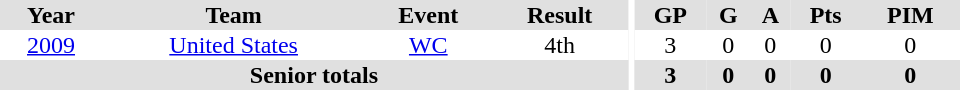<table border="0" cellpadding="1" cellspacing="0" ID="Table3" style="text-align:center; width:40em">
<tr ALIGN="center" bgcolor="#e0e0e0">
<th>Year</th>
<th>Team</th>
<th>Event</th>
<th>Result</th>
<th rowspan="99" bgcolor="#ffffff"></th>
<th>GP</th>
<th>G</th>
<th>A</th>
<th>Pts</th>
<th>PIM</th>
</tr>
<tr>
<td><a href='#'>2009</a></td>
<td><a href='#'>United States</a></td>
<td><a href='#'>WC</a></td>
<td>4th</td>
<td>3</td>
<td>0</td>
<td>0</td>
<td>0</td>
<td>0</td>
</tr>
<tr bgcolor="#e0e0e0">
<th colspan="4">Senior totals</th>
<th>3</th>
<th>0</th>
<th>0</th>
<th>0</th>
<th>0</th>
</tr>
</table>
